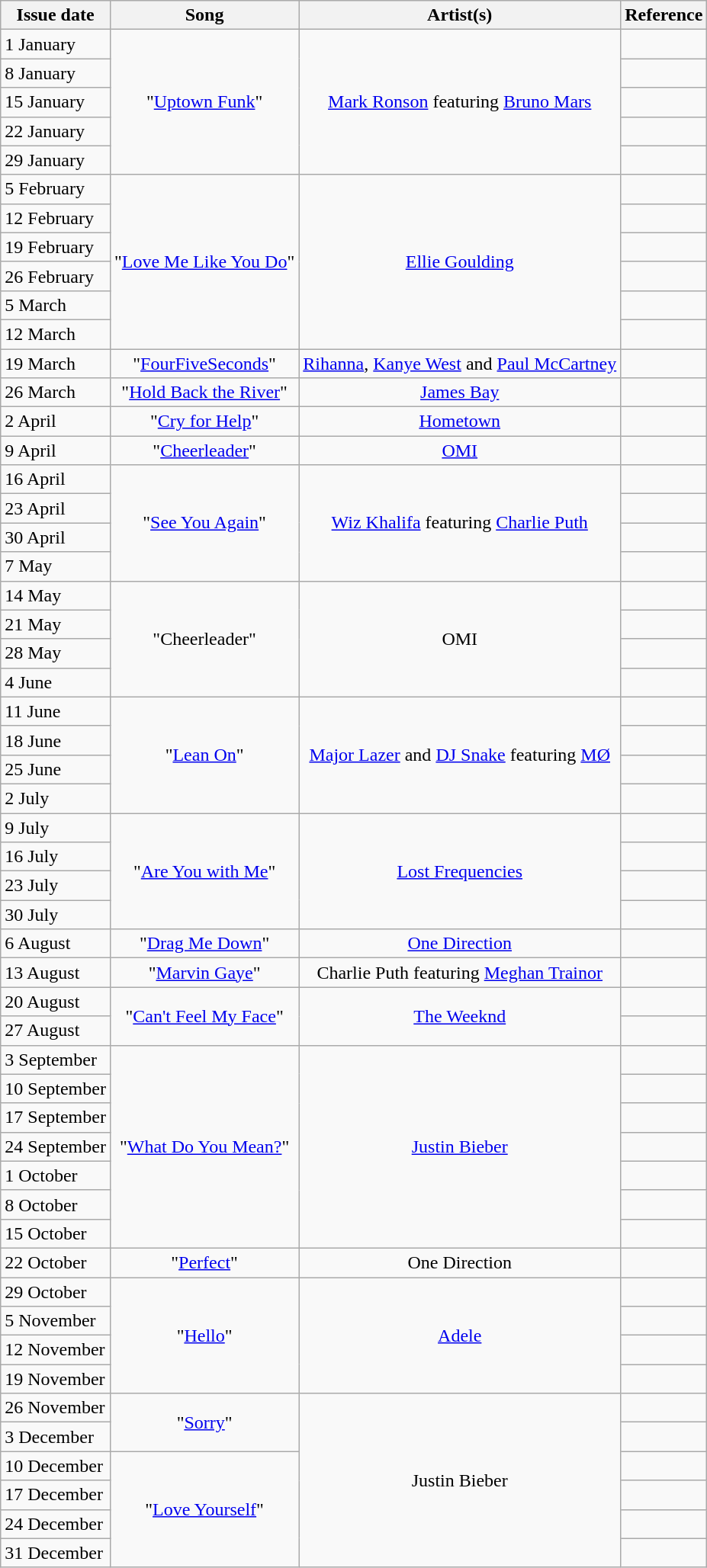<table class="wikitable">
<tr>
<th>Issue date</th>
<th>Song</th>
<th>Artist(s)</th>
<th>Reference</th>
</tr>
<tr>
<td>1 January</td>
<td align="center" rowspan="5">"<a href='#'>Uptown Funk</a>"</td>
<td align="center" rowspan="5"><a href='#'>Mark Ronson</a> featuring <a href='#'>Bruno Mars</a></td>
<td align="center"></td>
</tr>
<tr>
<td>8 January</td>
<td align="center"></td>
</tr>
<tr>
<td>15 January</td>
<td align="center"></td>
</tr>
<tr>
<td>22 January</td>
<td align="center"></td>
</tr>
<tr>
<td>29 January</td>
<td align="center"></td>
</tr>
<tr>
<td>5 February</td>
<td align="center" rowspan="6">"<a href='#'>Love Me Like You Do</a>"</td>
<td align="center" rowspan="6"><a href='#'>Ellie Goulding</a></td>
<td align="center"></td>
</tr>
<tr>
<td>12 February</td>
<td align="center"></td>
</tr>
<tr>
<td>19 February</td>
<td align="center"></td>
</tr>
<tr>
<td>26 February</td>
<td align="center"></td>
</tr>
<tr>
<td>5 March</td>
<td align="center"></td>
</tr>
<tr>
<td>12 March</td>
<td align="center"></td>
</tr>
<tr>
<td>19 March</td>
<td align="center">"<a href='#'>FourFiveSeconds</a>"</td>
<td align="center"><a href='#'>Rihanna</a>, <a href='#'>Kanye West</a> and <a href='#'>Paul McCartney</a></td>
<td align="center"></td>
</tr>
<tr>
<td>26 March</td>
<td align="center">"<a href='#'>Hold Back the River</a>"</td>
<td align="center"><a href='#'>James Bay</a></td>
<td align="center"></td>
</tr>
<tr>
<td>2 April</td>
<td align="center">"<a href='#'>Cry for Help</a>"</td>
<td align="center"><a href='#'>Hometown</a></td>
<td align="center"></td>
</tr>
<tr>
<td>9 April</td>
<td align="center">"<a href='#'>Cheerleader</a>"</td>
<td align="center"><a href='#'>OMI</a></td>
<td align="center"></td>
</tr>
<tr>
<td>16 April</td>
<td align="center" rowspan="4">"<a href='#'>See You Again</a>"</td>
<td align="center" rowspan="4"><a href='#'>Wiz Khalifa</a> featuring <a href='#'>Charlie Puth</a></td>
<td align="center"></td>
</tr>
<tr>
<td>23 April</td>
<td align="center"></td>
</tr>
<tr>
<td>30 April</td>
<td align="center"></td>
</tr>
<tr>
<td>7 May</td>
<td align="center"></td>
</tr>
<tr>
<td>14 May</td>
<td align="center" rowspan="4">"Cheerleader"</td>
<td align="center" rowspan="4">OMI</td>
<td align="center"></td>
</tr>
<tr>
<td>21 May</td>
<td align="center"></td>
</tr>
<tr>
<td>28 May</td>
<td align="center"></td>
</tr>
<tr>
<td>4 June</td>
<td align="center"></td>
</tr>
<tr>
<td>11 June</td>
<td align="center" rowspan="4">"<a href='#'>Lean On</a>"</td>
<td align="center" rowspan="4"><a href='#'>Major Lazer</a> and <a href='#'>DJ Snake</a> featuring <a href='#'>MØ</a></td>
<td align="center"></td>
</tr>
<tr>
<td>18 June</td>
<td align="center"></td>
</tr>
<tr>
<td>25 June</td>
<td align="center"></td>
</tr>
<tr>
<td>2 July</td>
<td align="center"></td>
</tr>
<tr>
<td>9 July</td>
<td align="center" rowspan="4">"<a href='#'>Are You with Me</a>"</td>
<td align="center" rowspan="4"><a href='#'>Lost Frequencies</a></td>
<td align="center"></td>
</tr>
<tr>
<td>16 July</td>
<td align="center"></td>
</tr>
<tr>
<td>23 July</td>
<td align="center"></td>
</tr>
<tr>
<td>30 July</td>
<td align="center"></td>
</tr>
<tr>
<td>6 August</td>
<td align="center">"<a href='#'>Drag Me Down</a>"</td>
<td align="center"><a href='#'>One Direction</a></td>
<td align="center"></td>
</tr>
<tr>
<td>13 August</td>
<td align="center">"<a href='#'>Marvin Gaye</a>"</td>
<td align="center">Charlie Puth featuring <a href='#'>Meghan Trainor</a></td>
<td align="center"></td>
</tr>
<tr>
<td>20 August</td>
<td align="center" rowspan="2">"<a href='#'>Can't Feel My Face</a>"</td>
<td align="center" rowspan="2"><a href='#'>The Weeknd</a></td>
<td align="center"></td>
</tr>
<tr>
<td>27 August</td>
<td align="center"></td>
</tr>
<tr>
<td>3 September</td>
<td align="center" rowspan="7">"<a href='#'>What Do You Mean?</a>"</td>
<td align="center" rowspan="7"><a href='#'>Justin Bieber</a></td>
<td align="center"></td>
</tr>
<tr>
<td>10 September</td>
<td align="center"></td>
</tr>
<tr>
<td>17 September</td>
<td align="center"></td>
</tr>
<tr>
<td>24 September</td>
<td align="center"></td>
</tr>
<tr>
<td>1 October</td>
<td align="center"></td>
</tr>
<tr>
<td>8 October</td>
<td align="center"></td>
</tr>
<tr>
<td>15 October</td>
<td align="center"></td>
</tr>
<tr>
<td>22 October</td>
<td align="center">"<a href='#'>Perfect</a>"</td>
<td align="center">One Direction</td>
<td align="center"></td>
</tr>
<tr>
<td>29 October</td>
<td align="center" rowspan="4">"<a href='#'>Hello</a>"</td>
<td align="center" rowspan="4"><a href='#'>Adele</a></td>
<td align="center"></td>
</tr>
<tr>
<td>5 November</td>
<td align="center"></td>
</tr>
<tr>
<td>12 November</td>
<td align="center"></td>
</tr>
<tr>
<td>19 November</td>
<td align="center"></td>
</tr>
<tr>
<td>26 November</td>
<td align="center" rowspan="2">"<a href='#'>Sorry</a>"</td>
<td align="center" rowspan="6">Justin Bieber</td>
<td align="center"></td>
</tr>
<tr>
<td>3 December</td>
<td align="center"></td>
</tr>
<tr>
<td>10 December</td>
<td align="center" rowspan="4">"<a href='#'>Love Yourself</a>"</td>
<td align="center"></td>
</tr>
<tr>
<td>17 December</td>
<td align="center"></td>
</tr>
<tr>
<td>24 December</td>
<td align="center"></td>
</tr>
<tr>
<td>31 December</td>
<td align="center"></td>
</tr>
</table>
